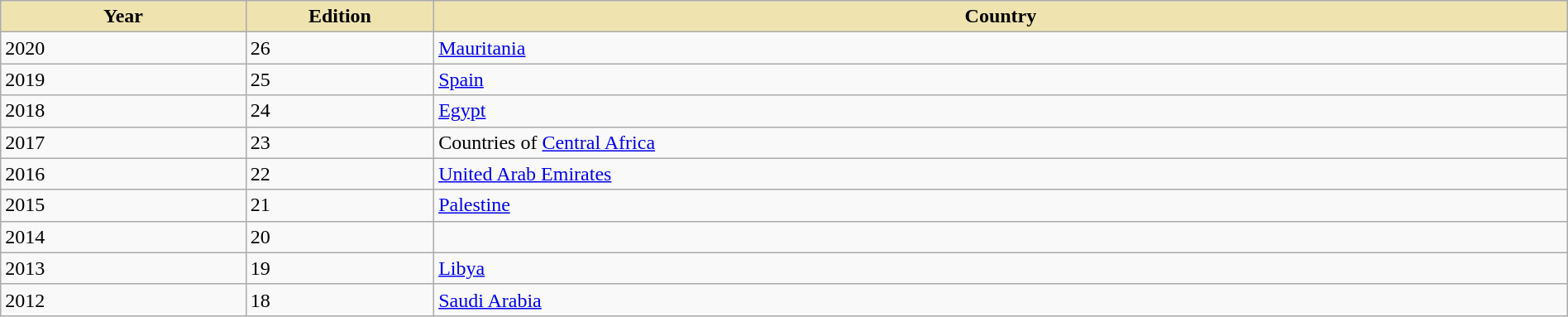<table class="wikitable plainrowheaders" style="width:100%">
<tr>
<th scope="col" style="background-color:#EFE4B0;widthash:5%;">Year</th>
<th scope="col" style="background-color:#EFE4B0;width:12%;">Edition</th>
<th scope="col" style="background-color:#EFE4B0;">Country</th>
</tr>
<tr>
<td>2020</td>
<td>26</td>
<td><a href='#'>Mauritania</a></td>
</tr>
<tr>
<td>2019</td>
<td>25</td>
<td><a href='#'>Spain</a></td>
</tr>
<tr>
<td>2018</td>
<td>24</td>
<td><a href='#'>Egypt</a></td>
</tr>
<tr>
<td>2017</td>
<td>23</td>
<td>Countries of <a href='#'>Central Africa</a></td>
</tr>
<tr>
<td>2016</td>
<td>22</td>
<td><a href='#'>United Arab Emirates</a></td>
</tr>
<tr>
<td>2015</td>
<td>21</td>
<td><a href='#'>Palestine</a></td>
</tr>
<tr>
<td>2014</td>
<td>20</td>
<td></td>
</tr>
<tr>
<td>2013</td>
<td>19</td>
<td><a href='#'>Libya</a></td>
</tr>
<tr>
<td>2012</td>
<td>18</td>
<td><a href='#'>Saudi Arabia</a></td>
</tr>
</table>
